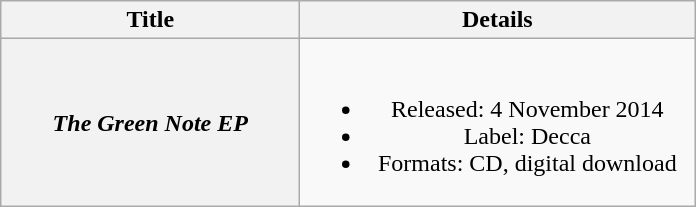<table class="wikitable plainrowheaders" style="text-align:center;">
<tr>
<th scope="col" style="width:12em;">Title</th>
<th scope="col" style="width:16em;">Details</th>
</tr>
<tr>
<th scope="row"><em>The Green Note EP</em></th>
<td><br><ul><li>Released: 4 November 2014</li><li>Label: Decca</li><li>Formats: CD, digital download</li></ul></td>
</tr>
</table>
